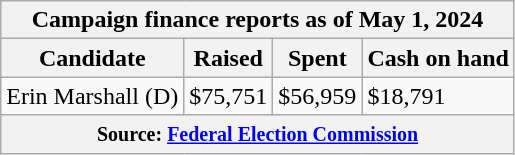<table class="wikitable sortable">
<tr>
<th colspan=4>Campaign finance reports as of May 1, 2024</th>
</tr>
<tr style="text-align:center;">
<th>Candidate</th>
<th>Raised</th>
<th>Spent</th>
<th>Cash on hand</th>
</tr>
<tr>
<td>Erin Marshall (D)</td>
<td>$75,751</td>
<td>$56,959</td>
<td>$18,791</td>
</tr>
<tr>
<th colspan="4"><small>Source: <a href='#'>Federal Election Commission</a></small></th>
</tr>
</table>
